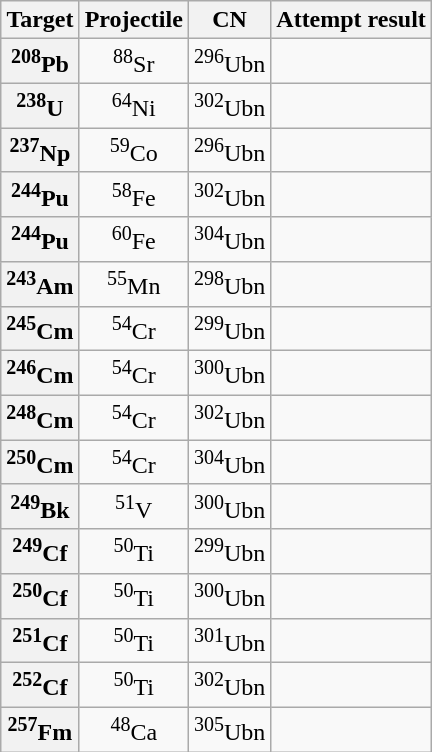<table class="wikitable" style="text-align:center;">
<tr>
<th>Target</th>
<th>Projectile</th>
<th>CN</th>
<th>Attempt result</th>
</tr>
<tr>
<th><sup>208</sup>Pb</th>
<td><sup>88</sup>Sr</td>
<td><sup>296</sup>Ubn</td>
<td></td>
</tr>
<tr>
<th><sup>238</sup>U</th>
<td><sup>64</sup>Ni</td>
<td><sup>302</sup>Ubn</td>
<td></td>
</tr>
<tr>
<th><sup>237</sup>Np</th>
<td><sup>59</sup>Co</td>
<td><sup>296</sup>Ubn</td>
<td></td>
</tr>
<tr>
<th><sup>244</sup>Pu</th>
<td><sup>58</sup>Fe</td>
<td><sup>302</sup>Ubn</td>
<td></td>
</tr>
<tr>
<th><sup>244</sup>Pu</th>
<td><sup>60</sup>Fe</td>
<td><sup>304</sup>Ubn</td>
<td></td>
</tr>
<tr>
<th><sup>243</sup>Am</th>
<td><sup>55</sup>Mn</td>
<td><sup>298</sup>Ubn</td>
<td></td>
</tr>
<tr>
<th><sup>245</sup>Cm</th>
<td><sup>54</sup>Cr</td>
<td><sup>299</sup>Ubn</td>
<td></td>
</tr>
<tr>
<th><sup>246</sup>Cm</th>
<td><sup>54</sup>Cr</td>
<td><sup>300</sup>Ubn</td>
<td></td>
</tr>
<tr>
<th><sup>248</sup>Cm</th>
<td><sup>54</sup>Cr</td>
<td><sup>302</sup>Ubn</td>
<td></td>
</tr>
<tr>
<th><sup>250</sup>Cm</th>
<td><sup>54</sup>Cr</td>
<td><sup>304</sup>Ubn</td>
<td></td>
</tr>
<tr>
<th><sup>249</sup>Bk</th>
<td><sup>51</sup>V</td>
<td><sup>300</sup>Ubn</td>
<td></td>
</tr>
<tr>
<th><sup>249</sup>Cf</th>
<td><sup>50</sup>Ti</td>
<td><sup>299</sup>Ubn</td>
<td></td>
</tr>
<tr>
<th><sup>250</sup>Cf</th>
<td><sup>50</sup>Ti</td>
<td><sup>300</sup>Ubn</td>
<td></td>
</tr>
<tr>
<th><sup>251</sup>Cf</th>
<td><sup>50</sup>Ti</td>
<td><sup>301</sup>Ubn</td>
<td></td>
</tr>
<tr>
<th><sup>252</sup>Cf</th>
<td><sup>50</sup>Ti</td>
<td><sup>302</sup>Ubn</td>
<td></td>
</tr>
<tr>
<th><sup>257</sup>Fm</th>
<td><sup>48</sup>Ca</td>
<td><sup>305</sup>Ubn</td>
<td></td>
</tr>
</table>
